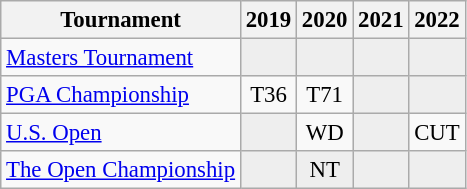<table class="wikitable" style="font-size:95%;text-align:center;">
<tr>
<th>Tournament</th>
<th>2019</th>
<th>2020</th>
<th>2021</th>
<th>2022</th>
</tr>
<tr>
<td align=left><a href='#'>Masters Tournament</a></td>
<td style="background:#eeeeee;"></td>
<td style="background:#eeeeee;"></td>
<td style="background:#eeeeee;"></td>
<td style="background:#eeeeee;"></td>
</tr>
<tr>
<td align=left><a href='#'>PGA Championship</a></td>
<td>T36</td>
<td>T71</td>
<td style="background:#eeeeee;"></td>
<td style="background:#eeeeee;"></td>
</tr>
<tr>
<td align=left><a href='#'>U.S. Open</a></td>
<td style="background:#eeeeee;"></td>
<td>WD</td>
<td style="background:#eeeeee;"></td>
<td>CUT</td>
</tr>
<tr>
<td align=left><a href='#'>The Open Championship</a></td>
<td style="background:#eeeeee;"></td>
<td style="background:#eeeeee;">NT</td>
<td style="background:#eeeeee;"></td>
<td style="background:#eeeeee;"></td>
</tr>
</table>
